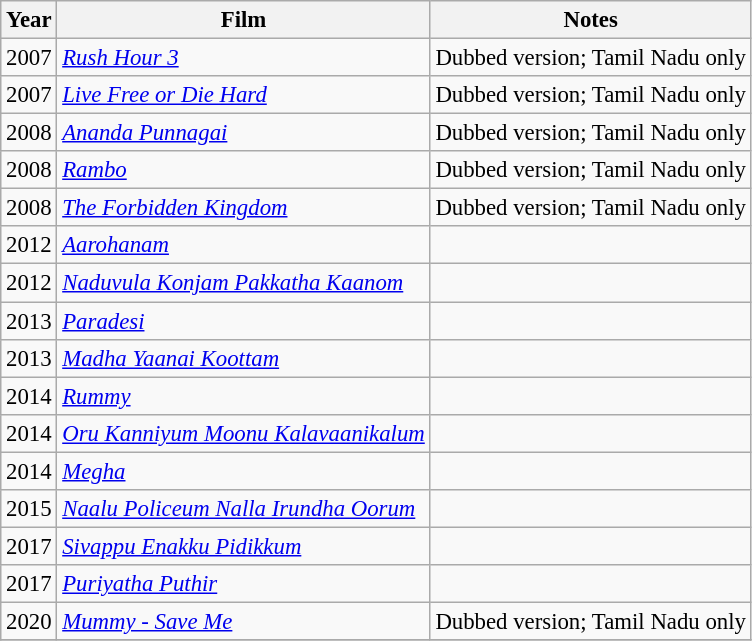<table class="wikitable" style="font-size: 95%;">
<tr>
<th>Year</th>
<th>Film</th>
<th>Notes</th>
</tr>
<tr>
<td>2007</td>
<td><em><a href='#'>Rush Hour 3</a></em></td>
<td>Dubbed version; Tamil Nadu only</td>
</tr>
<tr>
<td>2007</td>
<td><em><a href='#'>Live Free or Die Hard</a></em></td>
<td>Dubbed version; Tamil Nadu only</td>
</tr>
<tr>
<td>2008</td>
<td><em><a href='#'>Ananda Punnagai</a></em></td>
<td>Dubbed version; Tamil Nadu only</td>
</tr>
<tr>
<td>2008</td>
<td><em><a href='#'>Rambo</a></em></td>
<td>Dubbed version; Tamil Nadu only</td>
</tr>
<tr>
<td>2008</td>
<td><em><a href='#'>The Forbidden Kingdom</a></em></td>
<td>Dubbed version; Tamil Nadu only</td>
</tr>
<tr>
<td>2012</td>
<td><em><a href='#'>Aarohanam</a></em></td>
<td></td>
</tr>
<tr>
<td>2012</td>
<td><em><a href='#'>Naduvula Konjam Pakkatha Kaanom</a></em></td>
<td></td>
</tr>
<tr>
<td>2013</td>
<td><em><a href='#'>Paradesi</a></em></td>
<td></td>
</tr>
<tr>
<td>2013</td>
<td><em><a href='#'>Madha Yaanai Koottam</a></em></td>
<td></td>
</tr>
<tr>
<td>2014</td>
<td><em><a href='#'>Rummy</a></em></td>
<td></td>
</tr>
<tr>
<td>2014</td>
<td><em><a href='#'>Oru Kanniyum Moonu Kalavaanikalum</a></em></td>
<td></td>
</tr>
<tr>
<td>2014</td>
<td><em><a href='#'>Megha</a></em></td>
<td></td>
</tr>
<tr>
<td>2015</td>
<td><em><a href='#'>Naalu Policeum Nalla Irundha Oorum</a></em></td>
<td></td>
</tr>
<tr>
<td>2017</td>
<td><em><a href='#'>Sivappu Enakku Pidikkum</a></em></td>
<td></td>
</tr>
<tr>
<td>2017</td>
<td><em><a href='#'>Puriyatha Puthir</a></em></td>
<td></td>
</tr>
<tr>
<td>2020</td>
<td><em><a href='#'>Mummy - Save Me</a></em></td>
<td>Dubbed version; Tamil Nadu only</td>
</tr>
<tr>
</tr>
</table>
